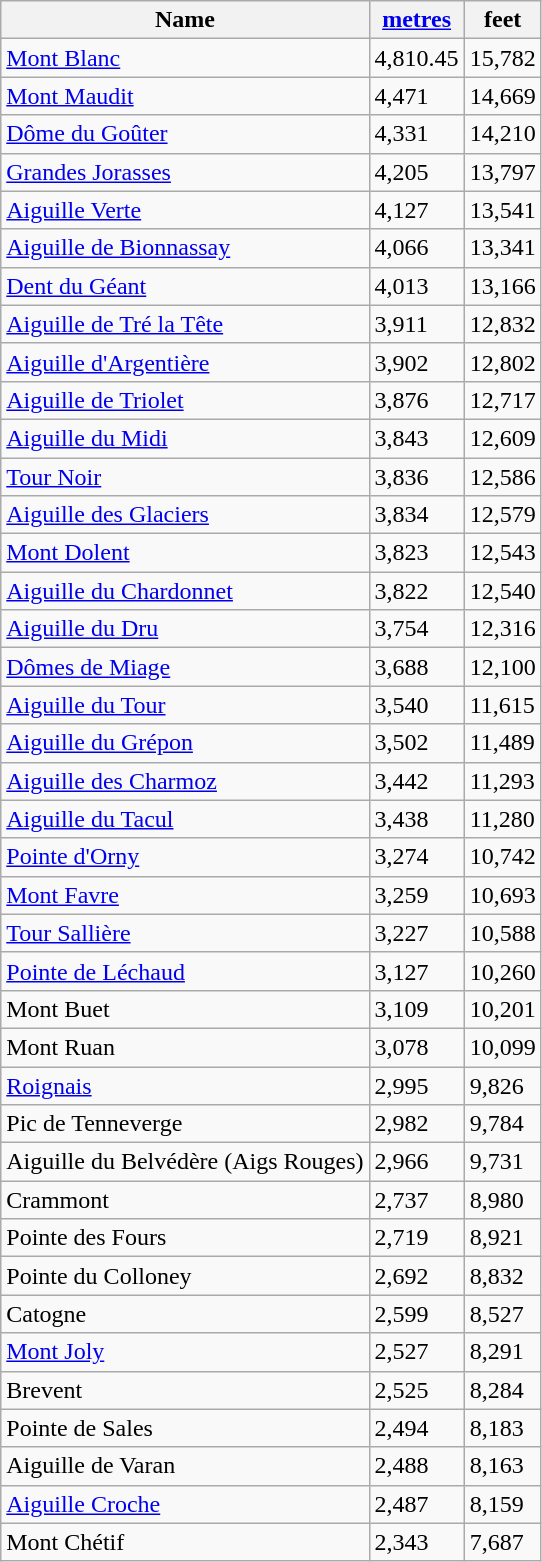<table class="wikitable">
<tr>
<th>Name</th>
<th><a href='#'>metres</a></th>
<th>feet</th>
</tr>
<tr>
<td><a href='#'>Mont Blanc</a></td>
<td>4,810.45</td>
<td>15,782</td>
</tr>
<tr>
<td><a href='#'>Mont Maudit</a></td>
<td>4,471</td>
<td>14,669</td>
</tr>
<tr>
<td><a href='#'>Dôme du Goûter</a></td>
<td>4,331</td>
<td>14,210</td>
</tr>
<tr>
<td><a href='#'>Grandes Jorasses</a></td>
<td>4,205</td>
<td>13,797</td>
</tr>
<tr>
<td><a href='#'>Aiguille Verte</a></td>
<td>4,127</td>
<td>13,541</td>
</tr>
<tr>
<td><a href='#'>Aiguille de Bionnassay</a></td>
<td>4,066</td>
<td>13,341</td>
</tr>
<tr>
<td><a href='#'>Dent du Géant</a></td>
<td>4,013</td>
<td>13,166</td>
</tr>
<tr>
<td><a href='#'>Aiguille de Tré la Tête</a></td>
<td>3,911</td>
<td>12,832</td>
</tr>
<tr>
<td><a href='#'>Aiguille d'Argentière</a></td>
<td>3,902</td>
<td>12,802</td>
</tr>
<tr>
<td><a href='#'>Aiguille de Triolet</a></td>
<td>3,876</td>
<td>12,717</td>
</tr>
<tr>
<td><a href='#'>Aiguille du Midi</a></td>
<td>3,843</td>
<td>12,609</td>
</tr>
<tr>
<td><a href='#'>Tour Noir</a></td>
<td>3,836</td>
<td>12,586</td>
</tr>
<tr>
<td><a href='#'>Aiguille des Glaciers</a></td>
<td>3,834</td>
<td>12,579</td>
</tr>
<tr>
<td><a href='#'>Mont Dolent</a></td>
<td>3,823</td>
<td>12,543</td>
</tr>
<tr>
<td><a href='#'>Aiguille du Chardonnet</a></td>
<td>3,822</td>
<td>12,540</td>
</tr>
<tr>
<td><a href='#'>Aiguille du Dru</a></td>
<td>3,754</td>
<td>12,316</td>
</tr>
<tr>
<td><a href='#'>Dômes de Miage</a></td>
<td>3,688</td>
<td>12,100</td>
</tr>
<tr>
<td><a href='#'>Aiguille du Tour</a></td>
<td>3,540</td>
<td>11,615</td>
</tr>
<tr>
<td><a href='#'>Aiguille du Grépon</a></td>
<td>3,502</td>
<td>11,489</td>
</tr>
<tr>
<td><a href='#'>Aiguille des Charmoz</a></td>
<td>3,442</td>
<td>11,293</td>
</tr>
<tr>
<td><a href='#'>Aiguille du Tacul</a></td>
<td>3,438</td>
<td>11,280</td>
</tr>
<tr>
<td><a href='#'>Pointe d'Orny</a></td>
<td>3,274</td>
<td>10,742</td>
</tr>
<tr>
<td><a href='#'>Mont Favre</a></td>
<td>3,259</td>
<td>10,693</td>
</tr>
<tr>
<td><a href='#'>Tour Sallière</a></td>
<td>3,227</td>
<td>10,588</td>
</tr>
<tr>
<td><a href='#'>Pointe de Léchaud</a></td>
<td>3,127</td>
<td>10,260</td>
</tr>
<tr>
<td>Mont Buet</td>
<td>3,109</td>
<td>10,201</td>
</tr>
<tr>
<td>Mont Ruan</td>
<td>3,078</td>
<td>10,099</td>
</tr>
<tr>
<td><a href='#'>Roignais</a></td>
<td>2,995</td>
<td>9,826</td>
</tr>
<tr>
<td>Pic de Tenneverge</td>
<td>2,982</td>
<td>9,784</td>
</tr>
<tr>
<td>Aiguille du Belvédère (Aigs Rouges)</td>
<td>2,966</td>
<td>9,731</td>
</tr>
<tr>
<td>Crammont</td>
<td>2,737</td>
<td>8,980</td>
</tr>
<tr>
<td>Pointe des Fours</td>
<td>2,719</td>
<td>8,921</td>
</tr>
<tr>
<td>Pointe du Colloney</td>
<td>2,692</td>
<td>8,832</td>
</tr>
<tr>
<td>Catogne</td>
<td>2,599</td>
<td>8,527</td>
</tr>
<tr>
<td><a href='#'>Mont Joly</a></td>
<td>2,527</td>
<td>8,291</td>
</tr>
<tr>
<td>Brevent</td>
<td>2,525</td>
<td>8,284</td>
</tr>
<tr>
<td>Pointe de Sales</td>
<td>2,494</td>
<td>8,183</td>
</tr>
<tr>
<td>Aiguille de Varan</td>
<td>2,488</td>
<td>8,163</td>
</tr>
<tr>
<td><a href='#'>Aiguille Croche</a></td>
<td>2,487</td>
<td>8,159</td>
</tr>
<tr>
<td>Mont Chétif</td>
<td>2,343</td>
<td>7,687</td>
</tr>
</table>
